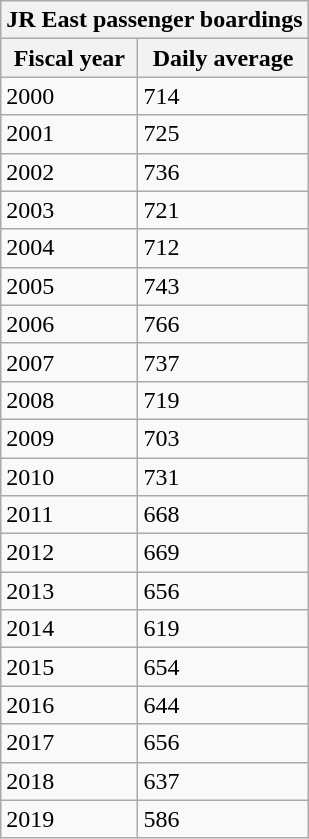<table class="wikitable">
<tr>
<th colspan="2">JR East passenger boardings</th>
</tr>
<tr>
<th>Fiscal year</th>
<th>Daily average</th>
</tr>
<tr>
<td>2000</td>
<td>714</td>
</tr>
<tr>
<td>2001</td>
<td>725</td>
</tr>
<tr>
<td>2002</td>
<td>736</td>
</tr>
<tr>
<td>2003</td>
<td>721</td>
</tr>
<tr>
<td>2004</td>
<td>712</td>
</tr>
<tr>
<td>2005</td>
<td>743</td>
</tr>
<tr>
<td>2006</td>
<td>766</td>
</tr>
<tr>
<td>2007</td>
<td>737</td>
</tr>
<tr>
<td>2008</td>
<td>719</td>
</tr>
<tr>
<td>2009</td>
<td>703</td>
</tr>
<tr>
<td>2010</td>
<td>731</td>
</tr>
<tr>
<td>2011</td>
<td>668</td>
</tr>
<tr>
<td>2012</td>
<td>669</td>
</tr>
<tr>
<td>2013</td>
<td>656</td>
</tr>
<tr>
<td>2014</td>
<td>619</td>
</tr>
<tr>
<td>2015</td>
<td>654</td>
</tr>
<tr>
<td>2016</td>
<td>644</td>
</tr>
<tr>
<td>2017</td>
<td>656</td>
</tr>
<tr>
<td>2018</td>
<td>637</td>
</tr>
<tr>
<td>2019</td>
<td>586</td>
</tr>
</table>
